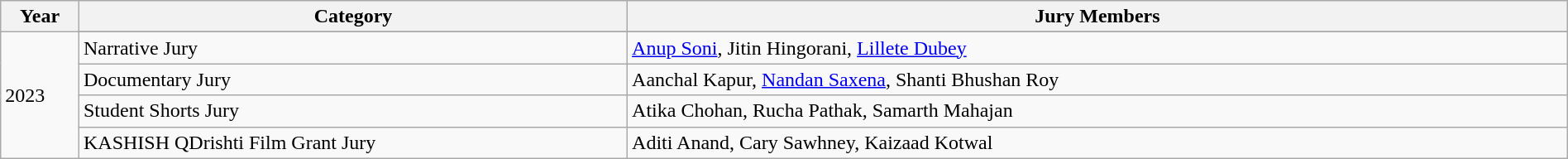<table class="wikitable sortable" style="width:100%">
<tr>
<th width="5%">Year</th>
<th width="*">Category</th>
<th width="60%">Jury Members</th>
</tr>
<tr>
<td rowspan="6">2023<br></td>
</tr>
<tr>
<td>Narrative Jury</td>
<td><a href='#'>Anup Soni</a>, Jitin Hingorani, <a href='#'>Lillete Dubey</a></td>
</tr>
<tr>
<td>Documentary Jury</td>
<td>Aanchal Kapur, <a href='#'>Nandan Saxena</a>, Shanti Bhushan Roy</td>
</tr>
<tr>
<td>Student Shorts Jury</td>
<td>Atika Chohan, Rucha Pathak, Samarth Mahajan</td>
</tr>
<tr>
<td>KASHISH QDrishti Film Grant Jury</td>
<td>Aditi Anand, Cary Sawhney, Kaizaad Kotwal</td>
</tr>
</table>
